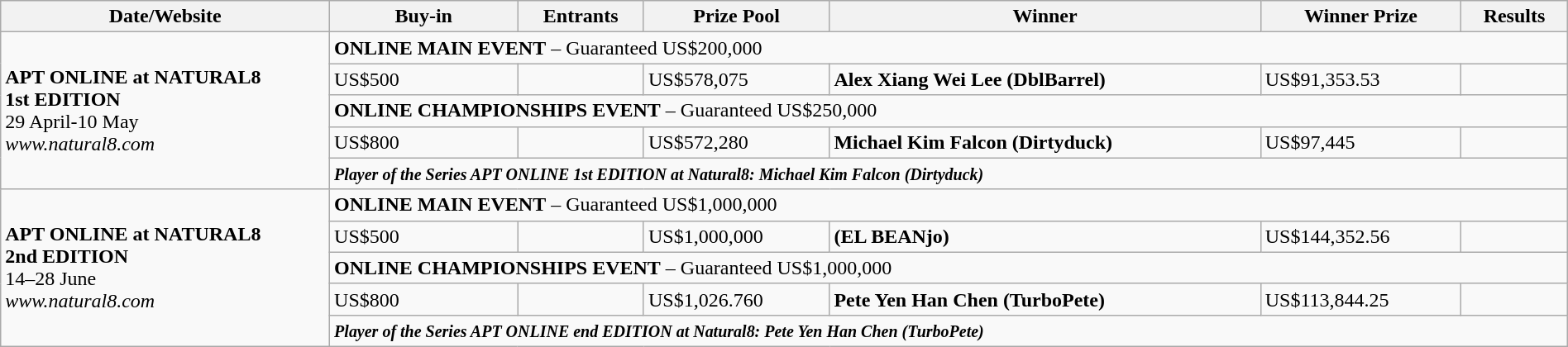<table class="wikitable" width="100%">
<tr>
<th width="21%">Date/Website</th>
<th width="12%">Buy-in</th>
<th !width="11%">Entrants</th>
<th !width="14%">Prize Pool</th>
<th !width="18%">Winner</th>
<th !width="14%">Winner Prize</th>
<th !width="11%">Results</th>
</tr>
<tr>
<td rowspan="5"><strong>APT ONLINE at NATURAL8<br>1st EDITION</strong><br>29 April-10 May<br><em>www.natural8.com</em><br></td>
<td colspan="6"><strong>ONLINE MAIN EVENT</strong> – Guaranteed US$200,000</td>
</tr>
<tr>
<td>US$500</td>
<td></td>
<td>US$578,075</td>
<td> <strong>Alex Xiang Wei Lee (DblBarrel)</strong></td>
<td>US$91,353.53</td>
<td></td>
</tr>
<tr>
<td colspan="6"><strong>ONLINE CHAMPIONSHIPS EVENT</strong> – Guaranteed US$250,000</td>
</tr>
<tr>
<td>US$800</td>
<td></td>
<td>US$572,280</td>
<td> <strong>Michael Kim Falcon (Dirtyduck)</strong></td>
<td>US$97,445</td>
<td></td>
</tr>
<tr>
<td colspan="6"><small><strong><em>Player of the Series<strong> APT ONLINE 1st EDITION at Natural8:  </strong>Michael Kim Falcon (Dirtyduck)</em></strong></small></td>
</tr>
<tr>
<td rowspan="5"><strong>APT ONLINE at NATURAL8<br>2nd EDITION</strong><br>14–28 June<br><em>www.natural8.com</em><br></td>
<td colspan="6"><strong>ONLINE MAIN EVENT</strong> – Guaranteed US$1,000,000</td>
</tr>
<tr>
<td>US$500</td>
<td></td>
<td>US$1,000,000</td>
<td> <strong>(EL BEANjo)</strong></td>
<td>US$144,352.56</td>
<td></td>
</tr>
<tr>
<td colspan="6"><strong>ONLINE CHAMPIONSHIPS EVENT</strong> – Guaranteed US$1,000,000</td>
</tr>
<tr>
<td>US$800</td>
<td></td>
<td>US$1,026.760</td>
<td> <strong>Pete Yen Han Chen (TurboPete)</strong></td>
<td>US$113,844.25</td>
<td></td>
</tr>
<tr>
<td colspan="6"><small><strong><em>Player of the Series<strong> APT ONLINE end EDITION at Natural8:  </strong>Pete Yen Han Chen (TurboPete)</em></strong></small></td>
</tr>
</table>
